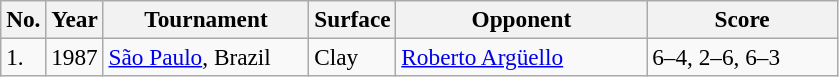<table class="sortable wikitable" style=font-size:97%>
<tr>
<th style="width:20px" class="unsortable">No.</th>
<th style="width:30px">Year</th>
<th style="width:130px">Tournament</th>
<th style="width:50px">Surface</th>
<th style="width:160px">Opponent</th>
<th style="width:120px" class="unsortable">Score</th>
</tr>
<tr>
<td>1.</td>
<td>1987</td>
<td><a href='#'>São Paulo</a>, Brazil</td>
<td>Clay</td>
<td> <a href='#'>Roberto Argüello</a></td>
<td>6–4, 2–6, 6–3</td>
</tr>
</table>
